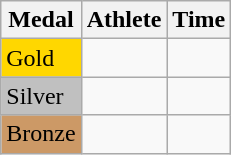<table class="wikitable">
<tr>
<th>Medal</th>
<th>Athlete</th>
<th>Time</th>
</tr>
<tr>
<td bgcolor="gold">Gold</td>
<td></td>
<td></td>
</tr>
<tr>
<td bgcolor="silver">Silver</td>
<td></td>
<td></td>
</tr>
<tr>
<td bgcolor="CC9966">Bronze</td>
<td></td>
<td></td>
</tr>
</table>
